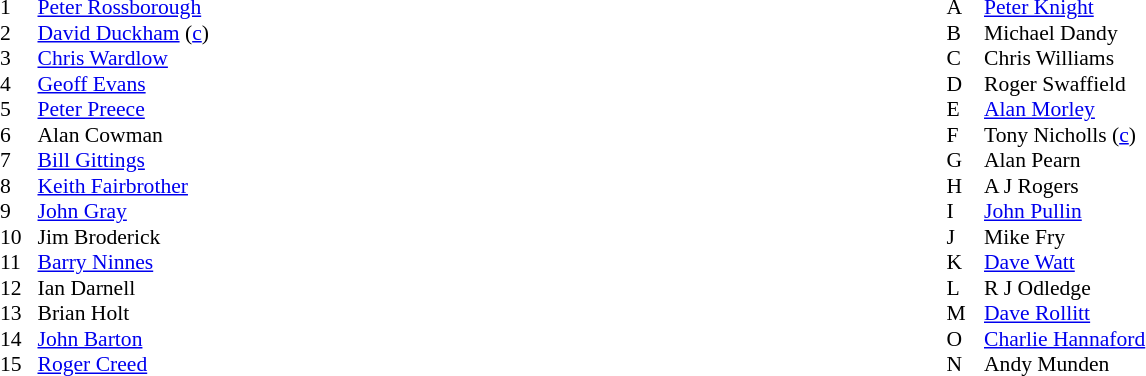<table width="100%">
<tr>
<td valign="top" width="50%"><br><table style="font-size: 90%" cellspacing="0" cellpadding="0">
<tr>
<th width="25"></th>
<th width="25"></th>
</tr>
<tr>
<td></td>
<td>1</td>
<td><a href='#'>Peter Rossborough</a></td>
</tr>
<tr>
<td></td>
<td>2</td>
<td><a href='#'>David Duckham</a> (<a href='#'>c</a>)</td>
</tr>
<tr>
<td></td>
<td>3</td>
<td><a href='#'>Chris Wardlow</a></td>
</tr>
<tr>
<td></td>
<td>4</td>
<td><a href='#'>Geoff Evans</a></td>
</tr>
<tr>
<td></td>
<td>5</td>
<td><a href='#'>Peter Preece</a></td>
</tr>
<tr>
<td></td>
<td>6</td>
<td>Alan Cowman</td>
</tr>
<tr>
<td></td>
<td>7</td>
<td><a href='#'>Bill Gittings</a></td>
</tr>
<tr>
<td></td>
<td>8</td>
<td><a href='#'>Keith Fairbrother</a></td>
</tr>
<tr>
<td></td>
<td>9</td>
<td><a href='#'>John Gray</a></td>
</tr>
<tr>
<td></td>
<td>10</td>
<td>Jim Broderick</td>
</tr>
<tr>
<td></td>
<td>11</td>
<td><a href='#'>Barry Ninnes</a></td>
</tr>
<tr>
<td></td>
<td>12</td>
<td>Ian Darnell</td>
</tr>
<tr>
<td></td>
<td>13</td>
<td>Brian Holt</td>
</tr>
<tr>
<td></td>
<td>14</td>
<td><a href='#'>John Barton</a></td>
</tr>
<tr>
<td></td>
<td>15</td>
<td><a href='#'>Roger Creed</a></td>
</tr>
<tr>
<td colspan=3></td>
</tr>
<tr>
<td colspan="4"></td>
</tr>
</table>
</td>
<td valign="top" width="50%"><br><table style="font-size: 90%" cellspacing="0" cellpadding="0">
<tr>
<th width="25"></th>
<th width="25"></th>
</tr>
<tr>
<td></td>
<td>A</td>
<td><a href='#'>Peter Knight</a></td>
</tr>
<tr>
<td></td>
<td>B</td>
<td>Michael Dandy</td>
</tr>
<tr>
<td></td>
<td>C</td>
<td>Chris Williams</td>
</tr>
<tr>
<td></td>
<td>D</td>
<td>Roger Swaffield</td>
</tr>
<tr>
<td></td>
<td>E</td>
<td><a href='#'>Alan Morley</a></td>
</tr>
<tr>
<td></td>
<td>F</td>
<td>Tony Nicholls (<a href='#'>c</a>)</td>
</tr>
<tr>
<td></td>
<td>G</td>
<td>Alan Pearn</td>
</tr>
<tr>
<td></td>
<td>H</td>
<td>A J Rogers</td>
</tr>
<tr>
<td></td>
<td>I</td>
<td><a href='#'>John Pullin</a></td>
</tr>
<tr>
<td></td>
<td>J</td>
<td>Mike Fry</td>
</tr>
<tr>
<td></td>
<td>K</td>
<td><a href='#'>Dave Watt</a></td>
</tr>
<tr>
<td></td>
<td>L</td>
<td>R J Odledge</td>
</tr>
<tr>
<td></td>
<td>M</td>
<td><a href='#'>Dave Rollitt</a></td>
</tr>
<tr>
<td></td>
<td>O</td>
<td><a href='#'>Charlie Hannaford</a></td>
</tr>
<tr>
<td></td>
<td>N</td>
<td>Andy Munden</td>
</tr>
<tr>
<td colspan=3></td>
</tr>
<tr>
<td colspan="4"></td>
</tr>
</table>
</td>
</tr>
</table>
